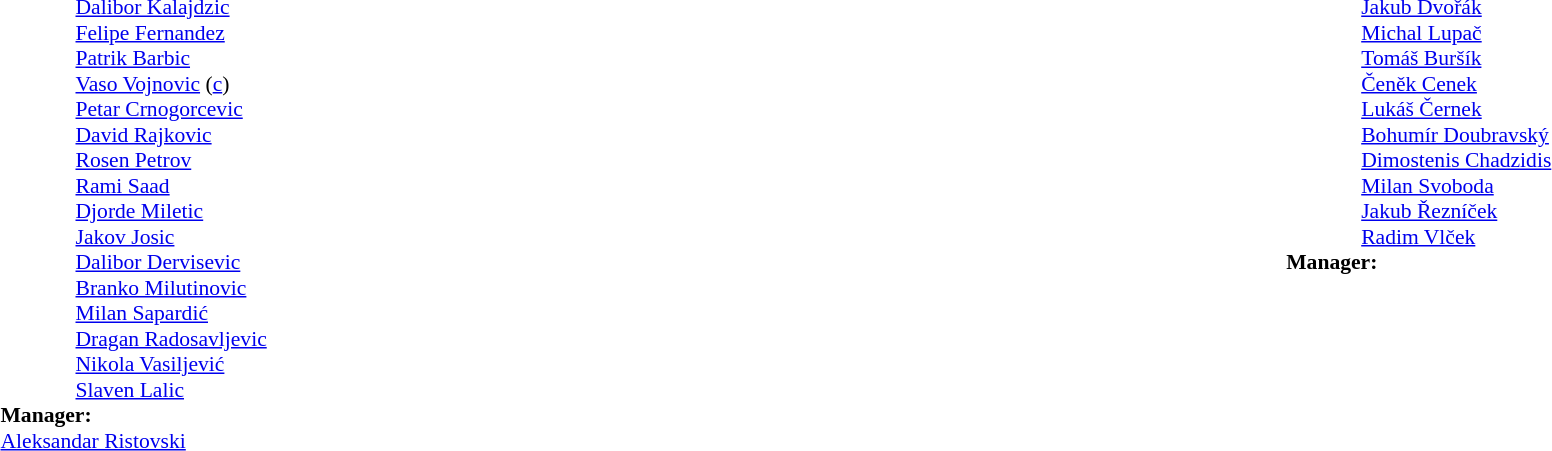<table width="100%">
<tr>
<td valign="top" width="50%"><br><table style="font-size:90%" cellspacing="0" cellpadding="0">
<tr>
<td colspan="4"></td>
</tr>
<tr>
<th width="25"></th>
<th width="25"></th>
</tr>
<tr>
<td></td>
<td></td>
<td><a href='#'>Dalibor Kalajdzic</a></td>
</tr>
<tr>
<td></td>
<td></td>
<td><a href='#'>Felipe Fernandez</a></td>
</tr>
<tr>
<td></td>
<td></td>
<td><a href='#'>Patrik Barbic</a></td>
</tr>
<tr>
<td></td>
<td></td>
<td><a href='#'>Vaso Vojnovic</a> (<a href='#'>c</a>)</td>
</tr>
<tr>
<td></td>
<td></td>
<td><a href='#'>Petar Crnogorcevic</a></td>
</tr>
<tr>
<td></td>
<td></td>
<td><a href='#'>David Rajkovic</a></td>
</tr>
<tr>
<td></td>
<td></td>
<td><a href='#'>Rosen Petrov</a></td>
</tr>
<tr>
<td></td>
<td></td>
<td><a href='#'>Rami Saad</a></td>
</tr>
<tr>
<td></td>
<td></td>
<td><a href='#'>Djorde Miletic</a></td>
</tr>
<tr>
<td></td>
<td></td>
<td><a href='#'>Jakov Josic</a></td>
</tr>
<tr>
<td></td>
<td></td>
<td><a href='#'>Dalibor Dervisevic</a></td>
</tr>
<tr>
<td></td>
<td></td>
<td><a href='#'>Branko Milutinovic</a></td>
</tr>
<tr>
<td></td>
<td></td>
<td><a href='#'>Milan Sapardić</a></td>
</tr>
<tr>
<td></td>
<td></td>
<td><a href='#'>Dragan Radosavljevic</a></td>
</tr>
<tr>
<td></td>
<td></td>
<td><a href='#'>Nikola Vasiljević</a></td>
</tr>
<tr>
<td></td>
<td></td>
<td><a href='#'>Slaven Lalic</a></td>
</tr>
<tr>
<td colspan="3"><strong>Manager:</strong></td>
</tr>
<tr>
<td colspan="4"> <a href='#'>Aleksandar Ristovski</a></td>
</tr>
</table>
</td>
<td valign="top"></td>
<td valign="top" width="50%"><br><table style="font-size:90%" cellspacing="0" cellpadding="0" align="center">
<tr>
<td colspan="4"></td>
</tr>
<tr>
<th width="25"></th>
<th width="25"></th>
</tr>
<tr>
<td></td>
<td></td>
<td><a href='#'>Jakub Dvořák</a></td>
</tr>
<tr>
<td></td>
<td></td>
<td><a href='#'>Michal Lupač</a></td>
</tr>
<tr>
<td></td>
<td></td>
<td><a href='#'>Tomáš Buršík</a></td>
</tr>
<tr>
<td></td>
<td></td>
<td><a href='#'>Čeněk Cenek</a></td>
</tr>
<tr>
<td></td>
<td></td>
<td><a href='#'>Lukáš Černek</a></td>
</tr>
<tr>
<td></td>
<td></td>
<td><a href='#'>Bohumír Doubravský</a></td>
</tr>
<tr>
<td></td>
<td></td>
<td><a href='#'>Dimostenis Chadzidis</a></td>
</tr>
<tr>
<td></td>
<td></td>
<td><a href='#'>Milan Svoboda</a></td>
</tr>
<tr>
<td></td>
<td></td>
<td><a href='#'>Jakub Řezníček</a></td>
</tr>
<tr>
<td></td>
<td></td>
<td><a href='#'>Radim Vlček</a></td>
</tr>
<tr>
<td colspan="3"><strong>Manager:</strong></td>
</tr>
<tr>
<td colspan="4"></td>
</tr>
</table>
</td>
</tr>
</table>
